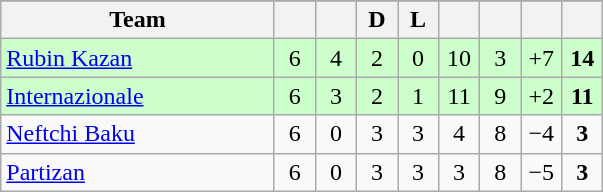<table class="wikitable" style="text-align: center;">
<tr>
</tr>
<tr>
<th width="175">Team</th>
<th width="20"></th>
<th width="20"></th>
<th width="20">D</th>
<th width="20">L</th>
<th width="20"></th>
<th width="20"></th>
<th width="20"></th>
<th width="20"></th>
</tr>
<tr bgcolor="ccffcc">
<td align="left"> <a href='#'>Rubin Kazan</a></td>
<td>6</td>
<td>4</td>
<td>2</td>
<td>0</td>
<td>10</td>
<td>3</td>
<td>+7</td>
<td><strong>14</strong></td>
</tr>
<tr bgcolor="ccffcc">
<td align="left"> <a href='#'>Internazionale</a></td>
<td>6</td>
<td>3</td>
<td>2</td>
<td>1</td>
<td>11</td>
<td>9</td>
<td>+2</td>
<td><strong>11</strong></td>
</tr>
<tr>
<td align="left"> <a href='#'>Neftchi Baku</a></td>
<td>6</td>
<td>0</td>
<td>3</td>
<td>3</td>
<td>4</td>
<td>8</td>
<td>−4</td>
<td><strong>3</strong></td>
</tr>
<tr>
<td align="left"> <a href='#'>Partizan</a></td>
<td>6</td>
<td>0</td>
<td>3</td>
<td>3</td>
<td>3</td>
<td>8</td>
<td>−5</td>
<td><strong>3</strong></td>
</tr>
</table>
